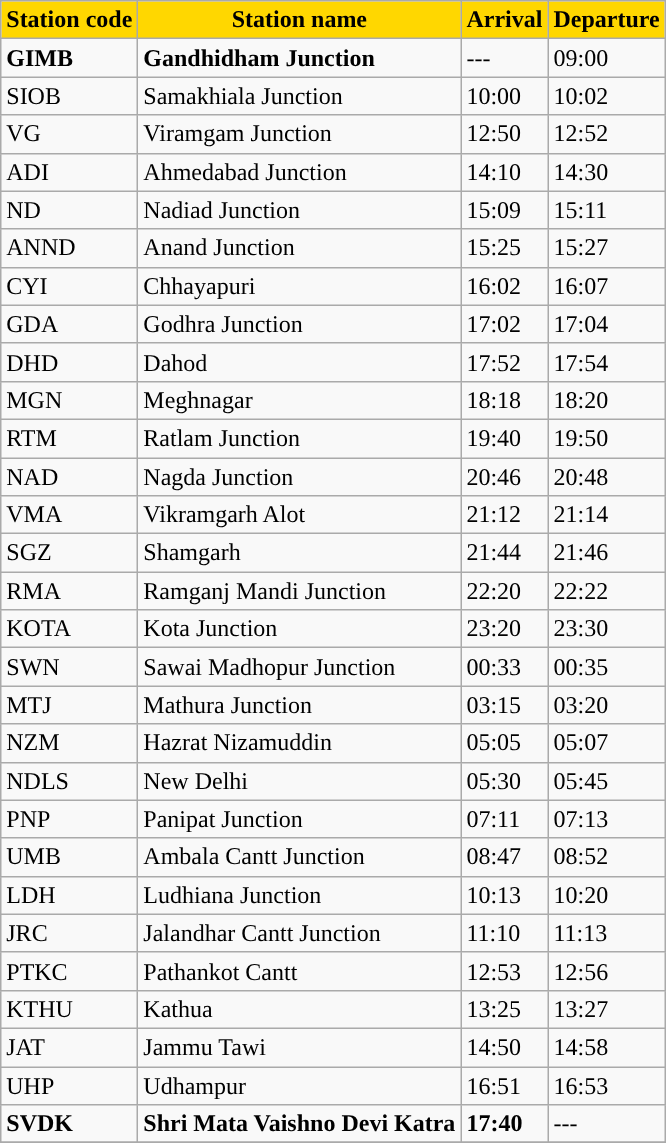<table class="wikitable">
<tr>
<th style="background:gold;">Station code</th>
<th ! style="background:gold;">Station name</th>
<th ! style="background:gold;">Arrival</th>
<th ! style="background:gold;">Departure</th>
</tr>
<tr>
<td><strong>GIMB</strong></td>
<td><strong>Gandhidham Junction</strong></td>
<td>---</td>
<td>09:00</td>
</tr>
<tr>
<td>SIOB</td>
<td>Samakhiala Junction</td>
<td>10:00</td>
<td>10:02</td>
</tr>
<tr>
<td>VG</td>
<td>Viramgam Junction</td>
<td>12:50</td>
<td>12:52</td>
</tr>
<tr>
<td>ADI</td>
<td>Ahmedabad Junction</td>
<td>14:10</td>
<td>14:30</td>
</tr>
<tr>
<td>ND</td>
<td>Nadiad Junction</td>
<td>15:09</td>
<td>15:11</td>
</tr>
<tr>
<td>ANND</td>
<td>Anand Junction</td>
<td>15:25</td>
<td>15:27</td>
</tr>
<tr>
<td>CYI</td>
<td>Chhayapuri</td>
<td>16:02</td>
<td>16:07</td>
</tr>
<tr>
<td>GDA</td>
<td>Godhra Junction</td>
<td>17:02</td>
<td>17:04</td>
</tr>
<tr>
<td>DHD</td>
<td>Dahod</td>
<td>17:52</td>
<td>17:54</td>
</tr>
<tr>
<td>MGN</td>
<td>Meghnagar</td>
<td>18:18</td>
<td>18:20</td>
</tr>
<tr>
<td>RTM</td>
<td>Ratlam Junction</td>
<td>19:40</td>
<td>19:50</td>
</tr>
<tr>
<td>NAD</td>
<td>Nagda Junction</td>
<td>20:46</td>
<td>20:48</td>
</tr>
<tr>
<td>VMA</td>
<td>Vikramgarh Alot</td>
<td>21:12</td>
<td>21:14</td>
</tr>
<tr>
<td>SGZ</td>
<td>Shamgarh</td>
<td>21:44</td>
<td>21:46</td>
</tr>
<tr>
<td>RMA</td>
<td>Ramganj Mandi Junction</td>
<td>22:20</td>
<td>22:22</td>
</tr>
<tr>
<td>KOTA</td>
<td>Kota Junction</td>
<td>23:20</td>
<td>23:30</td>
</tr>
<tr>
<td>SWN</td>
<td>Sawai Madhopur Junction</td>
<td>00:33</td>
<td>00:35</td>
</tr>
<tr>
<td>MTJ</td>
<td>Mathura Junction</td>
<td>03:15</td>
<td>03:20</td>
</tr>
<tr>
<td>NZM</td>
<td>Hazrat Nizamuddin</td>
<td>05:05</td>
<td>05:07</td>
</tr>
<tr>
<td>NDLS</td>
<td>New Delhi</td>
<td>05:30</td>
<td>05:45</td>
</tr>
<tr>
<td>PNP</td>
<td>Panipat Junction</td>
<td>07:11</td>
<td>07:13</td>
</tr>
<tr>
<td>UMB</td>
<td>Ambala Cantt Junction</td>
<td>08:47</td>
<td>08:52</td>
</tr>
<tr>
<td>LDH</td>
<td>Ludhiana Junction</td>
<td>10:13</td>
<td>10:20</td>
</tr>
<tr>
<td>JRC</td>
<td>Jalandhar Cantt Junction</td>
<td>11:10</td>
<td>11:13</td>
</tr>
<tr>
<td>PTKC</td>
<td>Pathankot Cantt</td>
<td>12:53</td>
<td>12:56</td>
</tr>
<tr>
<td>KTHU</td>
<td>Kathua</td>
<td>13:25</td>
<td>13:27</td>
</tr>
<tr>
<td>JAT</td>
<td>Jammu Tawi</td>
<td>14:50</td>
<td>14:58</td>
</tr>
<tr>
<td>UHP</td>
<td>Udhampur</td>
<td>16:51</td>
<td>16:53</td>
</tr>
<tr>
<td><strong>SVDK</strong></td>
<td><strong>Shri Mata Vaishno Devi Katra</strong></td>
<td><strong>17:40</strong></td>
<td>---</td>
</tr>
<tr>
</tr>
</table>
